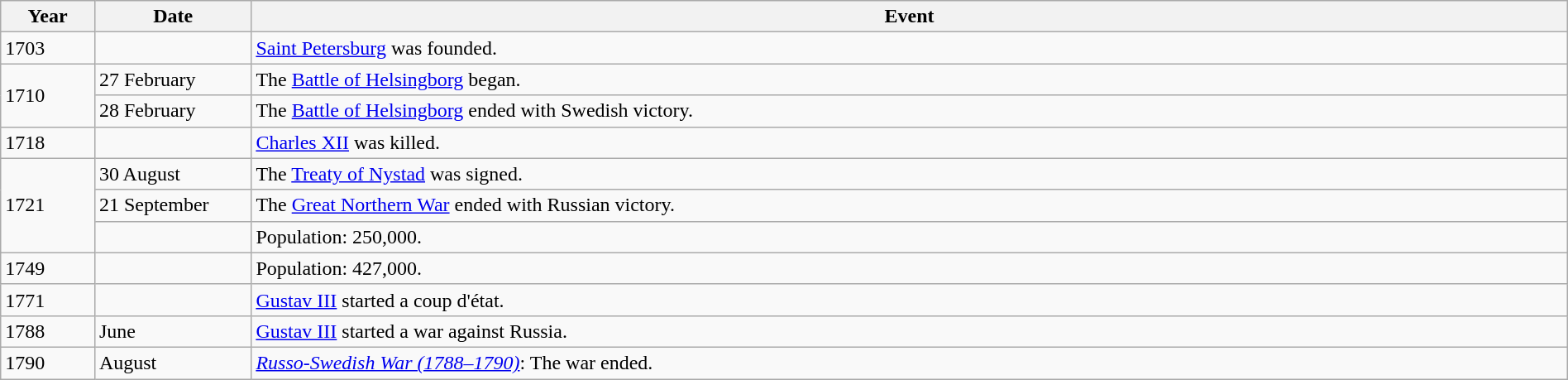<table class="wikitable" style="width:100%">
<tr>
<th style="width:6%">Year</th>
<th style="width:10%">Date</th>
<th>Event</th>
</tr>
<tr>
<td>1703</td>
<td></td>
<td><a href='#'>Saint Petersburg</a> was founded.</td>
</tr>
<tr>
<td rowspan="2">1710</td>
<td>27 February</td>
<td>The <a href='#'>Battle of Helsingborg</a> began.</td>
</tr>
<tr>
<td>28 February</td>
<td>The <a href='#'>Battle of Helsingborg</a> ended with Swedish victory.</td>
</tr>
<tr>
<td>1718</td>
<td></td>
<td><a href='#'>Charles XII</a> was killed.</td>
</tr>
<tr>
<td rowspan="3">1721</td>
<td>30 August</td>
<td>The <a href='#'>Treaty of Nystad</a> was signed.</td>
</tr>
<tr>
<td>21 September</td>
<td>The <a href='#'>Great Northern War</a> ended with Russian victory.</td>
</tr>
<tr>
<td></td>
<td>Population: 250,000.</td>
</tr>
<tr>
<td>1749</td>
<td></td>
<td>Population: 427,000.</td>
</tr>
<tr>
<td>1771</td>
<td></td>
<td><a href='#'>Gustav III</a> started a coup d'état.</td>
</tr>
<tr>
<td>1788</td>
<td>June</td>
<td><a href='#'>Gustav III</a> started a war against Russia.</td>
</tr>
<tr>
<td>1790</td>
<td>August</td>
<td><em><a href='#'>Russo-Swedish War (1788–1790)</a></em>: The war ended.</td>
</tr>
</table>
